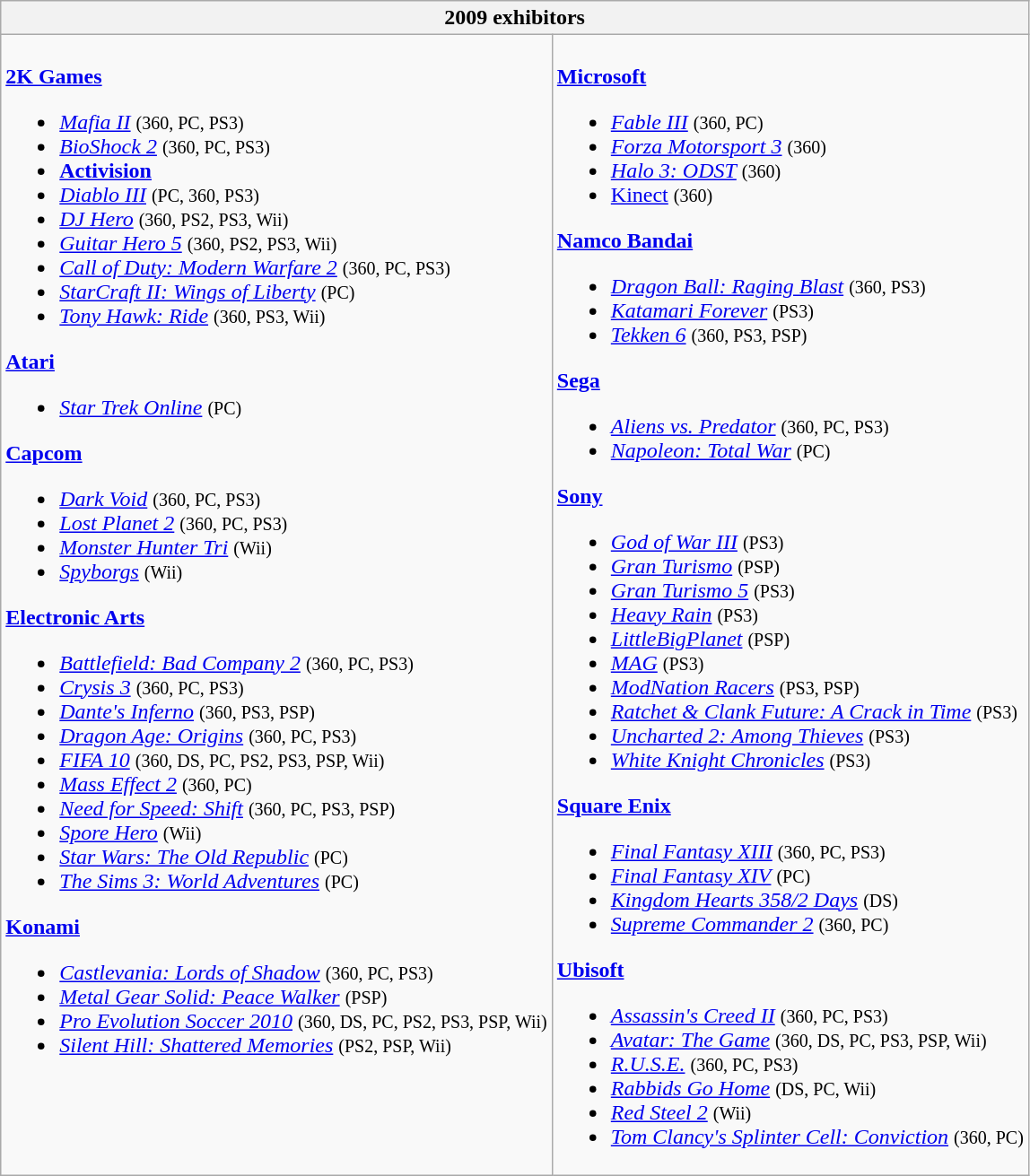<table class="wikitable collapsible autocollapse">
<tr>
<th colspan = "2">2009 exhibitors</th>
</tr>
<tr>
<td valign=top><br><strong><a href='#'>2K Games</a></strong><ul><li><em><a href='#'>Mafia II</a></em> <small>(360, PC, PS3)</small></li><li><em><a href='#'>BioShock 2</a></em> <small>(360, PC, PS3)</small></li><li><strong><a href='#'>Activision</a></strong></li><li><em><a href='#'>Diablo III</a></em> <small>(PC, 360, PS3)</small></li><li><em><a href='#'>DJ Hero</a></em> <small>(360, PS2, PS3, Wii)</small></li><li><em><a href='#'>Guitar Hero 5</a></em> <small>(360, PS2, PS3, Wii)</small></li><li><em><a href='#'>Call of Duty: Modern Warfare 2</a></em> <small>(360, PC, PS3)</small></li><li><em><a href='#'>StarCraft II: Wings of Liberty</a></em> <small>(PC)</small></li><li><em><a href='#'>Tony Hawk: Ride</a></em> <small>(360, PS3, Wii)</small></li></ul><strong><a href='#'>Atari</a></strong><ul><li><em><a href='#'>Star Trek Online</a></em> <small>(PC)</small></li></ul><strong><a href='#'>Capcom</a></strong><ul><li><em><a href='#'>Dark Void</a></em> <small>(360, PC, PS3)</small></li><li><em><a href='#'>Lost Planet 2</a></em> <small>(360, PC, PS3)</small></li><li><em><a href='#'>Monster Hunter Tri</a></em> <small>(Wii)</small></li><li><em><a href='#'>Spyborgs</a></em> <small>(Wii)</small></li></ul><strong><a href='#'>Electronic Arts</a></strong><ul><li><em><a href='#'>Battlefield: Bad Company 2</a></em> <small>(360, PC, PS3)</small></li><li><em><a href='#'>Crysis 3</a></em> <small>(360, PC, PS3)</small></li><li><em><a href='#'>Dante's Inferno</a></em> <small>(360, PS3, PSP)</small></li><li><em><a href='#'>Dragon Age: Origins</a></em> <small>(360, PC, PS3)</small></li><li><em><a href='#'>FIFA 10</a></em> <small>(360, DS, PC, PS2, PS3, PSP, Wii)</small></li><li><em><a href='#'>Mass Effect 2</a></em> <small>(360, PC)</small></li><li><em><a href='#'>Need for Speed: Shift</a></em> <small>(360, PC, PS3, PSP)</small></li><li><em><a href='#'>Spore Hero</a></em> <small>(Wii)</small></li><li><em><a href='#'>Star Wars: The Old Republic</a></em> <small>(PC)</small></li><li><em><a href='#'>The Sims 3: World Adventures</a></em> <small>(PC)</small></li></ul><strong><a href='#'>Konami</a></strong><ul><li><em><a href='#'>Castlevania: Lords of Shadow</a></em> <small>(360, PC, PS3)</small></li><li><em><a href='#'>Metal Gear Solid: Peace Walker</a></em> <small>(PSP)</small></li><li><em><a href='#'>Pro Evolution Soccer 2010</a></em> <small>(360, DS, PC, PS2, PS3, PSP, Wii)</small></li><li><em><a href='#'>Silent Hill: Shattered Memories</a></em> <small>(PS2, PSP, Wii)</small></li></ul></td>
<td valign=top><br><strong><a href='#'>Microsoft</a></strong><ul><li><em><a href='#'>Fable III</a></em> <small>(360, PC)</small></li><li><em><a href='#'>Forza Motorsport 3</a></em> <small>(360)</small></li><li><em><a href='#'>Halo 3: ODST</a></em> <small>(360)</small></li><li><a href='#'>Kinect</a> <small>(360)</small></li></ul><strong><a href='#'>Namco Bandai</a></strong><ul><li><em><a href='#'>Dragon Ball: Raging Blast</a></em> <small>(360, PS3)</small></li><li><em><a href='#'>Katamari Forever</a></em> <small>(PS3)</small></li><li><em><a href='#'>Tekken 6</a></em> <small>(360, PS3, PSP)</small></li></ul><strong><a href='#'>Sega</a></strong><ul><li><em><a href='#'>Aliens vs. Predator</a></em> <small>(360, PC, PS3)</small></li><li><em><a href='#'>Napoleon: Total War</a></em> <small>(PC)</small></li></ul><strong><a href='#'>Sony</a></strong><ul><li><em><a href='#'>God of War III</a></em> <small>(PS3)</small></li><li><em><a href='#'>Gran Turismo</a></em> <small>(PSP)</small></li><li><em><a href='#'>Gran Turismo 5</a></em> <small>(PS3)</small></li><li><em><a href='#'>Heavy Rain</a></em> <small>(PS3)</small></li><li><em><a href='#'>LittleBigPlanet</a></em> <small>(PSP)</small></li><li><em><a href='#'>MAG</a></em> <small>(PS3)</small></li><li><em><a href='#'>ModNation Racers</a></em> <small>(PS3, PSP)</small></li><li><em><a href='#'>Ratchet & Clank Future: A Crack in Time</a></em> <small>(PS3)</small></li><li><em><a href='#'>Uncharted 2: Among Thieves</a></em> <small>(PS3)</small></li><li><em><a href='#'>White Knight Chronicles</a></em> <small>(PS3)</small></li></ul><strong><a href='#'>Square Enix</a></strong><ul><li><em><a href='#'>Final Fantasy XIII</a></em> <small>(360, PC, PS3)</small></li><li><em><a href='#'>Final Fantasy XIV</a></em> <small>(PC)</small></li><li><em><a href='#'>Kingdom Hearts 358/2 Days</a></em> <small>(DS)</small></li><li><em><a href='#'>Supreme Commander 2</a></em> <small>(360, PC)</small></li></ul><strong><a href='#'>Ubisoft</a></strong><ul><li><em><a href='#'>Assassin's Creed II</a></em> <small>(360, PC, PS3)</small></li><li><em><a href='#'>Avatar: The Game</a></em> <small>(360, DS, PC, PS3, PSP, Wii)</small></li><li><em><a href='#'>R.U.S.E.</a></em> <small>(360, PC, PS3)</small></li><li><em><a href='#'>Rabbids Go Home</a></em> <small>(DS, PC, Wii)</small></li><li><em><a href='#'>Red Steel 2</a></em> <small>(Wii)</small></li><li><em><a href='#'>Tom Clancy's Splinter Cell: Conviction</a></em> <small>(360, PC)</small></li></ul></td>
</tr>
</table>
